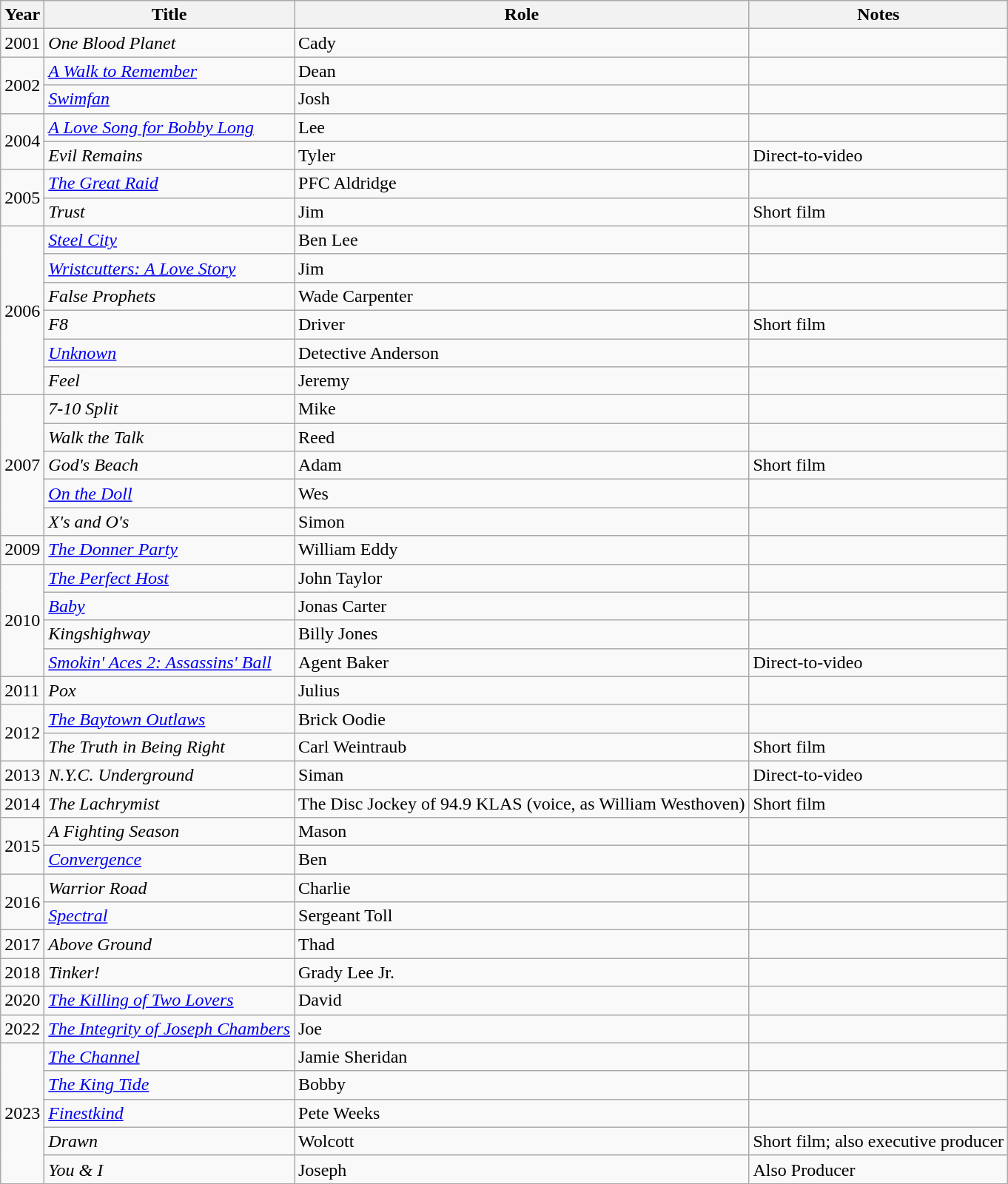<table class="wikitable sortable">
<tr>
<th>Year</th>
<th>Title</th>
<th>Role</th>
<th class="unsortable">Notes</th>
</tr>
<tr>
<td>2001</td>
<td><em>One Blood Planet</em></td>
<td>Cady</td>
<td></td>
</tr>
<tr>
<td rowspan=2>2002</td>
<td><em><a href='#'>A Walk to Remember</a></em></td>
<td>Dean</td>
<td></td>
</tr>
<tr>
<td><em><a href='#'>Swimfan</a></em></td>
<td>Josh</td>
<td></td>
</tr>
<tr>
<td rowspan=2>2004</td>
<td><em><a href='#'>A Love Song for Bobby Long</a></em></td>
<td>Lee</td>
<td></td>
</tr>
<tr>
<td><em>Evil Remains</em></td>
<td>Tyler</td>
<td>Direct-to-video</td>
</tr>
<tr>
<td rowspan=2>2005</td>
<td><em><a href='#'>The Great Raid</a></em></td>
<td>PFC Aldridge</td>
<td></td>
</tr>
<tr>
<td><em>Trust</em></td>
<td>Jim</td>
<td>Short film</td>
</tr>
<tr>
<td rowspan=6>2006</td>
<td><em><a href='#'>Steel City</a></em></td>
<td>Ben Lee</td>
<td></td>
</tr>
<tr>
<td><em><a href='#'>Wristcutters: A Love Story</a></em></td>
<td>Jim</td>
<td></td>
</tr>
<tr>
<td><em>False Prophets</em></td>
<td>Wade Carpenter</td>
<td></td>
</tr>
<tr>
<td><em>F8</em></td>
<td>Driver</td>
<td>Short film</td>
</tr>
<tr>
<td><em><a href='#'>Unknown</a></em></td>
<td>Detective Anderson</td>
<td></td>
</tr>
<tr>
<td><em>Feel</em></td>
<td>Jeremy</td>
<td></td>
</tr>
<tr>
<td rowspan=5>2007</td>
<td><em>7-10 Split</em></td>
<td>Mike</td>
<td></td>
</tr>
<tr>
<td><em>Walk the Talk</em></td>
<td>Reed</td>
<td></td>
</tr>
<tr>
<td><em>God's Beach</em></td>
<td>Adam</td>
<td>Short film</td>
</tr>
<tr>
<td><em><a href='#'>On the Doll</a></em></td>
<td>Wes</td>
<td></td>
</tr>
<tr>
<td><em>X's and O's</em></td>
<td>Simon</td>
<td></td>
</tr>
<tr>
<td>2009</td>
<td><em><a href='#'>The Donner Party</a></em></td>
<td>William Eddy</td>
<td></td>
</tr>
<tr>
<td rowspan=4>2010</td>
<td><em><a href='#'>The Perfect Host</a></em></td>
<td>John Taylor</td>
<td></td>
</tr>
<tr>
<td><em><a href='#'>Baby</a></em></td>
<td>Jonas Carter</td>
<td></td>
</tr>
<tr>
<td><em>Kingshighway</em></td>
<td>Billy Jones</td>
<td></td>
</tr>
<tr>
<td><em><a href='#'>Smokin' Aces 2: Assassins' Ball</a></em></td>
<td>Agent Baker</td>
<td>Direct-to-video</td>
</tr>
<tr>
<td>2011</td>
<td><em>Pox</em></td>
<td>Julius</td>
<td></td>
</tr>
<tr>
<td rowspan=2>2012</td>
<td><em><a href='#'>The Baytown Outlaws</a></em></td>
<td>Brick Oodie</td>
<td></td>
</tr>
<tr>
<td><em>The Truth in Being Right</em></td>
<td>Carl Weintraub</td>
<td>Short film</td>
</tr>
<tr>
<td>2013</td>
<td><em>N.Y.C. Underground</em></td>
<td>Siman</td>
<td>Direct-to-video</td>
</tr>
<tr>
<td>2014</td>
<td><em>The Lachrymist</em></td>
<td>The Disc Jockey of 94.9 KLAS (voice, as William Westhoven)</td>
<td>Short film</td>
</tr>
<tr>
<td rowspan=2>2015</td>
<td><em>A Fighting Season</em></td>
<td>Mason</td>
<td></td>
</tr>
<tr>
<td><em><a href='#'>Convergence</a></em></td>
<td>Ben</td>
<td></td>
</tr>
<tr>
<td rowspan=2>2016</td>
<td><em>Warrior Road</em></td>
<td>Charlie</td>
<td></td>
</tr>
<tr>
<td><em><a href='#'>Spectral</a></em></td>
<td>Sergeant Toll</td>
<td></td>
</tr>
<tr>
<td>2017</td>
<td><em>Above Ground</em></td>
<td>Thad</td>
<td></td>
</tr>
<tr>
<td>2018</td>
<td><em>Tinker!</em></td>
<td>Grady Lee Jr.</td>
<td></td>
</tr>
<tr>
<td>2020</td>
<td><em><a href='#'>The Killing of Two Lovers</a></em></td>
<td>David</td>
<td></td>
</tr>
<tr>
<td>2022</td>
<td><em><a href='#'>The Integrity of Joseph Chambers</a></em></td>
<td>Joe</td>
<td></td>
</tr>
<tr>
<td rowspan=5>2023</td>
<td><em><a href='#'>The Channel</a></em></td>
<td>Jamie Sheridan</td>
<td></td>
</tr>
<tr>
<td><em><a href='#'>The King Tide</a></em></td>
<td>Bobby</td>
<td></td>
</tr>
<tr>
<td><em><a href='#'>Finestkind</a></em></td>
<td>Pete Weeks</td>
<td></td>
</tr>
<tr>
<td><em>Drawn</em></td>
<td>Wolcott</td>
<td>Short film; also executive producer</td>
</tr>
<tr>
<td><em>You & I</em></td>
<td>Joseph</td>
<td>Also Producer</td>
</tr>
</table>
